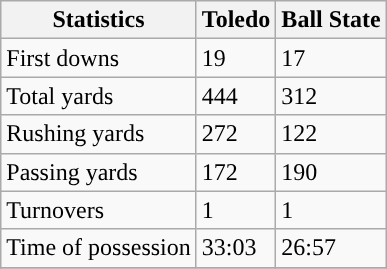<table class="wikitable">
<tr>
<th>Statistics</th>
<th>Toledo</th>
<th>Ball State</th>
</tr>
<tr>
<td>First downs</td>
<td>19</td>
<td>17</td>
</tr>
<tr>
<td>Total yards</td>
<td>444</td>
<td>312</td>
</tr>
<tr>
<td>Rushing yards</td>
<td>272</td>
<td>122</td>
</tr>
<tr>
<td>Passing yards</td>
<td>172</td>
<td>190</td>
</tr>
<tr>
<td>Turnovers</td>
<td>1</td>
<td>1</td>
</tr>
<tr>
<td>Time of possession</td>
<td>33:03</td>
<td>26:57</td>
</tr>
<tr>
</tr>
</table>
